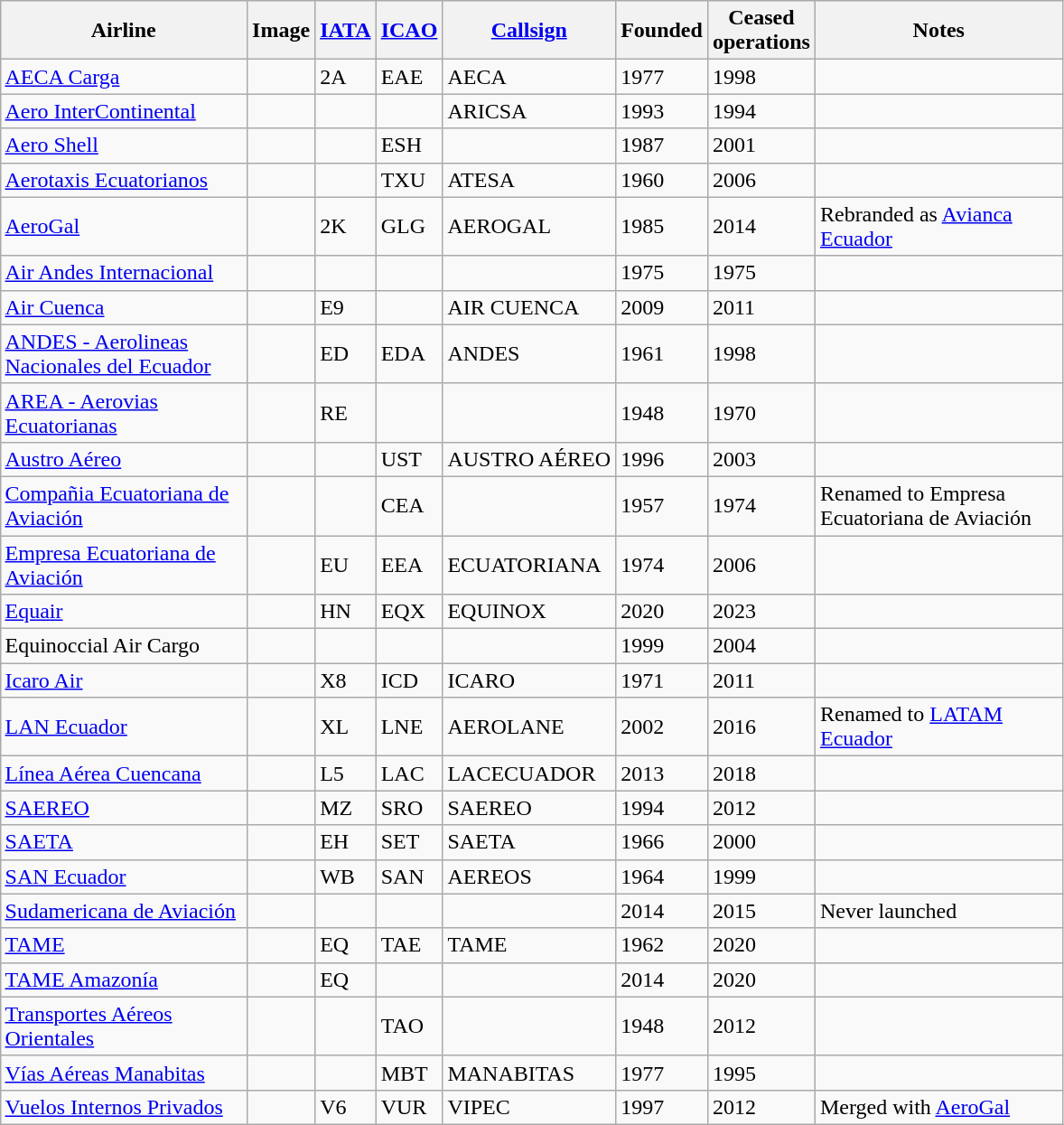<table class="wikitable sortable" style="border-collapse:collapse; margin:auto;" border="1" cellpadding="3">
<tr valign="middle">
<th style="width:175px;">Airline</th>
<th>Image</th>
<th><a href='#'>IATA</a></th>
<th><a href='#'>ICAO</a></th>
<th><a href='#'>Callsign</a></th>
<th>Founded</th>
<th>Ceased<br>operations</th>
<th style="width:175px;">Notes</th>
</tr>
<tr>
<td><a href='#'>AECA Carga</a></td>
<td></td>
<td>2A</td>
<td>EAE</td>
<td>AECA</td>
<td>1977</td>
<td>1998</td>
<td></td>
</tr>
<tr>
<td><a href='#'>Aero InterContinental</a></td>
<td></td>
<td></td>
<td></td>
<td>ARICSA</td>
<td>1993</td>
<td>1994</td>
<td></td>
</tr>
<tr>
<td><a href='#'>Aero Shell</a></td>
<td></td>
<td></td>
<td>ESH</td>
<td></td>
<td>1987</td>
<td>2001</td>
<td></td>
</tr>
<tr>
<td><a href='#'>Aerotaxis Ecuatorianos</a></td>
<td></td>
<td></td>
<td>TXU</td>
<td>ATESA</td>
<td>1960</td>
<td>2006</td>
<td></td>
</tr>
<tr>
<td><a href='#'>AeroGal</a></td>
<td></td>
<td>2K</td>
<td>GLG</td>
<td>AEROGAL</td>
<td>1985</td>
<td>2014</td>
<td>Rebranded as <a href='#'>Avianca Ecuador</a></td>
</tr>
<tr>
<td><a href='#'>Air Andes Internacional</a></td>
<td></td>
<td></td>
<td></td>
<td></td>
<td>1975</td>
<td>1975</td>
<td></td>
</tr>
<tr>
<td><a href='#'>Air Cuenca</a></td>
<td></td>
<td>E9</td>
<td></td>
<td>AIR CUENCA</td>
<td>2009</td>
<td>2011</td>
<td></td>
</tr>
<tr>
<td><a href='#'>ANDES - Aerolineas Nacionales del Ecuador</a></td>
<td></td>
<td>ED</td>
<td>EDA</td>
<td>ANDES</td>
<td>1961</td>
<td>1998</td>
<td></td>
</tr>
<tr>
<td><a href='#'>AREA - Aerovias Ecuatorianas</a></td>
<td></td>
<td>RE</td>
<td></td>
<td></td>
<td>1948</td>
<td>1970</td>
<td></td>
</tr>
<tr>
<td><a href='#'>Austro Aéreo</a></td>
<td></td>
<td></td>
<td>UST</td>
<td>AUSTRO AÉREO</td>
<td>1996</td>
<td>2003</td>
<td></td>
</tr>
<tr>
<td><a href='#'>Compañia Ecuatoriana de Aviación</a></td>
<td></td>
<td></td>
<td>CEA</td>
<td></td>
<td>1957</td>
<td>1974</td>
<td>Renamed to Empresa Ecuatoriana de Aviación</td>
</tr>
<tr>
<td><a href='#'>Empresa Ecuatoriana de Aviación</a></td>
<td></td>
<td>EU</td>
<td>EEA</td>
<td>ECUATORIANA</td>
<td>1974</td>
<td>2006</td>
<td></td>
</tr>
<tr>
<td><a href='#'>Equair</a></td>
<td></td>
<td>HN</td>
<td>EQX</td>
<td>EQUINOX</td>
<td>2020</td>
<td>2023</td>
<td></td>
</tr>
<tr>
<td>Equinoccial Air Cargo</td>
<td></td>
<td></td>
<td></td>
<td></td>
<td>1999</td>
<td>2004</td>
<td></td>
</tr>
<tr>
<td><a href='#'>Icaro Air</a></td>
<td></td>
<td>X8</td>
<td>ICD</td>
<td>ICARO</td>
<td>1971</td>
<td>2011</td>
<td></td>
</tr>
<tr>
<td><a href='#'>LAN Ecuador</a></td>
<td></td>
<td>XL</td>
<td>LNE</td>
<td>AEROLANE</td>
<td>2002</td>
<td>2016</td>
<td>Renamed to <a href='#'>LATAM Ecuador</a></td>
</tr>
<tr>
<td><a href='#'>Línea Aérea Cuencana</a></td>
<td></td>
<td>L5</td>
<td>LAC</td>
<td>LACECUADOR</td>
<td>2013</td>
<td>2018</td>
<td></td>
</tr>
<tr>
<td><a href='#'>SAEREO</a></td>
<td></td>
<td>MZ</td>
<td>SRO</td>
<td>SAEREO</td>
<td>1994</td>
<td>2012</td>
<td></td>
</tr>
<tr>
<td><a href='#'>SAETA</a></td>
<td></td>
<td>EH</td>
<td>SET</td>
<td>SAETA</td>
<td>1966</td>
<td>2000</td>
<td></td>
</tr>
<tr>
<td><a href='#'>SAN Ecuador</a></td>
<td></td>
<td>WB</td>
<td>SAN</td>
<td>AEREOS</td>
<td>1964</td>
<td>1999</td>
<td></td>
</tr>
<tr>
<td><a href='#'>Sudamericana de Aviación</a></td>
<td></td>
<td></td>
<td></td>
<td></td>
<td>2014</td>
<td>2015</td>
<td>Never launched</td>
</tr>
<tr>
<td><a href='#'>TAME</a></td>
<td></td>
<td>EQ</td>
<td>TAE</td>
<td>TAME</td>
<td>1962</td>
<td>2020</td>
<td></td>
</tr>
<tr>
<td><a href='#'>TAME Amazonía</a></td>
<td></td>
<td>EQ</td>
<td></td>
<td></td>
<td>2014</td>
<td>2020</td>
<td></td>
</tr>
<tr>
<td><a href='#'>Transportes Aéreos Orientales</a></td>
<td></td>
<td></td>
<td>TAO</td>
<td></td>
<td>1948</td>
<td>2012</td>
<td></td>
</tr>
<tr>
<td><a href='#'>Vías Aéreas Manabitas</a></td>
<td></td>
<td></td>
<td>MBT</td>
<td>MANABITAS</td>
<td>1977</td>
<td>1995</td>
<td></td>
</tr>
<tr>
<td><a href='#'>Vuelos Internos Privados</a></td>
<td></td>
<td>V6</td>
<td>VUR</td>
<td>VIPEC</td>
<td>1997</td>
<td>2012</td>
<td>Merged with <a href='#'>AeroGal</a></td>
</tr>
</table>
